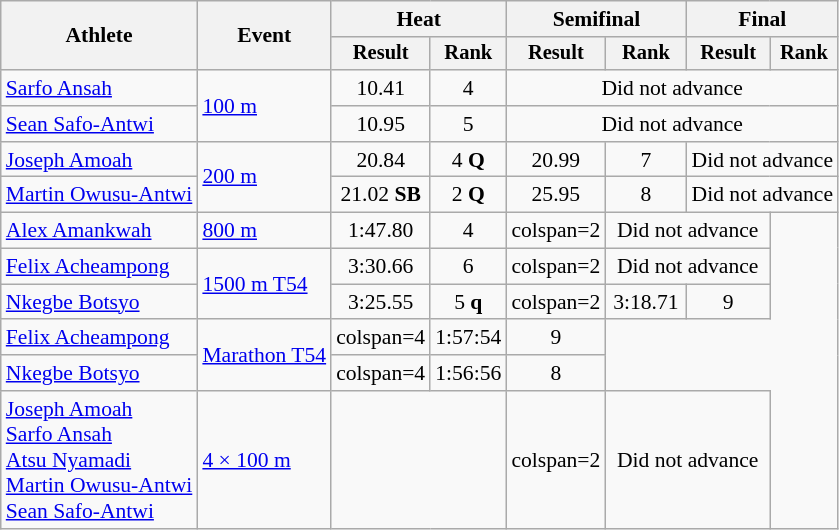<table class="wikitable" style="font-size:90%">
<tr>
<th rowspan=2>Athlete</th>
<th rowspan=2>Event</th>
<th colspan=2>Heat</th>
<th colspan=2>Semifinal</th>
<th colspan=2>Final</th>
</tr>
<tr style="font-size:95%">
<th>Result</th>
<th>Rank</th>
<th>Result</th>
<th>Rank</th>
<th>Result</th>
<th>Rank</th>
</tr>
<tr align=center>
<td align=left><a href='#'>Sarfo Ansah</a></td>
<td align=left rowspan=2><a href='#'>100 m</a></td>
<td>10.41</td>
<td>4</td>
<td colspan=4>Did not advance</td>
</tr>
<tr align=center>
<td align=left><a href='#'>Sean Safo-Antwi</a></td>
<td>10.95</td>
<td>5</td>
<td colspan=4>Did not advance</td>
</tr>
<tr align=center>
<td align=left><a href='#'>Joseph Amoah</a></td>
<td align=left rowspan=2><a href='#'>200 m</a></td>
<td>20.84</td>
<td>4 <strong>Q</strong></td>
<td>20.99</td>
<td>7</td>
<td colspan=2>Did not advance</td>
</tr>
<tr align=center>
<td align=left><a href='#'>Martin Owusu-Antwi</a></td>
<td>21.02 <strong>SB</strong></td>
<td>2 <strong>Q</strong></td>
<td>25.95</td>
<td>8</td>
<td colspan=2>Did not advance</td>
</tr>
<tr align=center>
<td align=left><a href='#'>Alex Amankwah</a></td>
<td align=left><a href='#'>800 m</a></td>
<td>1:47.80</td>
<td>4</td>
<td>colspan=2</td>
<td colspan=2>Did not advance</td>
</tr>
<tr align=center>
<td align=left><a href='#'>Felix Acheampong</a></td>
<td align=left rowspan=2><a href='#'>1500 m T54</a></td>
<td>3:30.66</td>
<td>6</td>
<td>colspan=2</td>
<td colspan=2>Did not advance</td>
</tr>
<tr align=center>
<td align=left><a href='#'>Nkegbe Botsyo</a></td>
<td>3:25.55</td>
<td>5 <strong>q</strong></td>
<td>colspan=2</td>
<td>3:18.71</td>
<td>9</td>
</tr>
<tr align=center>
<td align=left><a href='#'>Felix Acheampong</a></td>
<td align=left rowspan=2><a href='#'>Marathon T54</a></td>
<td>colspan=4</td>
<td>1:57:54</td>
<td>9</td>
</tr>
<tr align=center>
<td align=left><a href='#'>Nkegbe Botsyo</a></td>
<td>colspan=4</td>
<td>1:56:56</td>
<td>8</td>
</tr>
<tr align=center>
<td align=left><a href='#'>Joseph Amoah</a><br><a href='#'>Sarfo Ansah</a><br><a href='#'>Atsu Nyamadi</a><br><a href='#'>Martin Owusu-Antwi</a><br><a href='#'>Sean Safo-Antwi</a></td>
<td align=left><a href='#'>4 × 100 m</a></td>
<td colspan=2></td>
<td>colspan=2</td>
<td colspan=2>Did not advance</td>
</tr>
</table>
